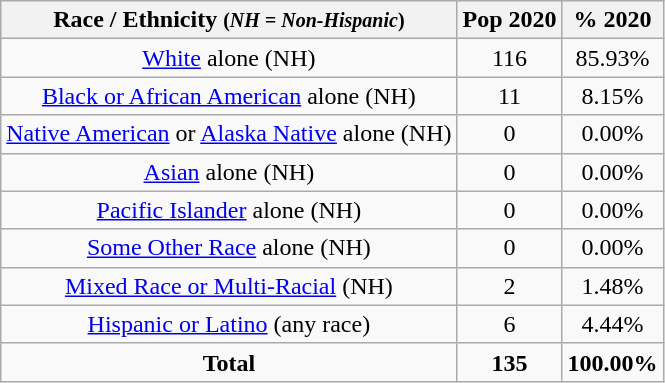<table class="wikitable" style="text-align:center;">
<tr>
<th>Race / Ethnicity <small>(<em>NH = Non-Hispanic</em>)</small></th>
<th>Pop 2020</th>
<th>% 2020</th>
</tr>
<tr>
<td><a href='#'>White</a> alone (NH)</td>
<td>116</td>
<td>85.93%</td>
</tr>
<tr>
<td><a href='#'>Black or African American</a> alone (NH)</td>
<td>11</td>
<td>8.15%</td>
</tr>
<tr>
<td><a href='#'>Native American</a> or <a href='#'>Alaska Native</a> alone (NH)</td>
<td>0</td>
<td>0.00%</td>
</tr>
<tr>
<td><a href='#'>Asian</a> alone (NH)</td>
<td>0</td>
<td>0.00%</td>
</tr>
<tr>
<td><a href='#'>Pacific Islander</a> alone (NH)</td>
<td>0</td>
<td>0.00%</td>
</tr>
<tr>
<td><a href='#'>Some Other Race</a> alone (NH)</td>
<td>0</td>
<td>0.00%</td>
</tr>
<tr>
<td><a href='#'>Mixed Race or Multi-Racial</a> (NH)</td>
<td>2</td>
<td>1.48%</td>
</tr>
<tr>
<td><a href='#'>Hispanic or Latino</a> (any race)</td>
<td>6</td>
<td>4.44%</td>
</tr>
<tr>
<td><strong>Total</strong></td>
<td><strong>135</strong></td>
<td><strong>100.00%</strong></td>
</tr>
</table>
